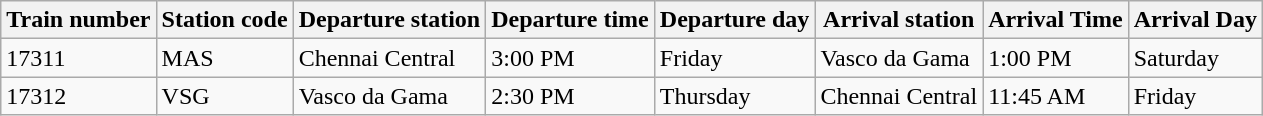<table class="wikitable">
<tr>
<th>Train number</th>
<th>Station code</th>
<th>Departure station</th>
<th>Departure time</th>
<th>Departure day</th>
<th>Arrival station</th>
<th>Arrival Time</th>
<th>Arrival Day</th>
</tr>
<tr>
<td>17311</td>
<td>MAS</td>
<td>Chennai Central</td>
<td>3:00 PM</td>
<td>Friday</td>
<td>Vasco da Gama</td>
<td>1:00 PM</td>
<td>Saturday</td>
</tr>
<tr>
<td>17312</td>
<td>VSG</td>
<td>Vasco da Gama</td>
<td>2:30 PM</td>
<td>Thursday</td>
<td>Chennai Central</td>
<td>11:45 AM</td>
<td>Friday</td>
</tr>
</table>
